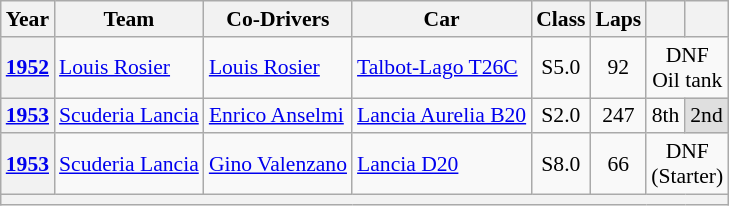<table class="wikitable" style="text-align:center; font-size:90%">
<tr>
<th>Year</th>
<th>Team</th>
<th>Co-Drivers</th>
<th>Car</th>
<th>Class</th>
<th>Laps</th>
<th></th>
<th></th>
</tr>
<tr>
<th><a href='#'>1952</a></th>
<td align="left"> <a href='#'>Louis Rosier</a></td>
<td align="left"> <a href='#'>Louis Rosier</a></td>
<td align="left"><a href='#'>Talbot-Lago T26C</a></td>
<td>S5.0</td>
<td>92</td>
<td colspan=2>DNF<br>Oil tank</td>
</tr>
<tr>
<th><a href='#'>1953</a></th>
<td align="left"> <a href='#'>Scuderia Lancia</a></td>
<td align="left"> <a href='#'>Enrico Anselmi</a></td>
<td align="left"><a href='#'>Lancia Aurelia B20</a></td>
<td>S2.0</td>
<td>247</td>
<td>8th</td>
<td style="background:#dfdfdf;">2nd</td>
</tr>
<tr>
<th><a href='#'>1953</a></th>
<td align="left"> <a href='#'>Scuderia Lancia</a></td>
<td align="left"> <a href='#'>Gino Valenzano</a></td>
<td align="left"><a href='#'>Lancia D20</a></td>
<td>S8.0</td>
<td>66</td>
<td colspan=2>DNF<br>(Starter)</td>
</tr>
<tr>
<th colspan="8"></th>
</tr>
</table>
